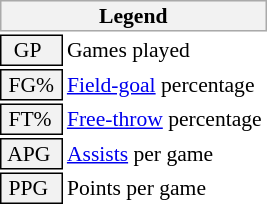<table class="toccolours" style="font-size: 90%; white-space: nowrap;">
<tr>
<th colspan="6" style="background:#f2f2f2; border:1px solid #aaa;">Legend</th>
</tr>
<tr>
<td style="background:#f2f2f2; border:1px solid black;">  GP</td>
<td>Games played</td>
</tr>
<tr>
<td style="background:#f2f2f2; border:1px solid black;"> FG% </td>
<td style="padding-right: 8px"><a href='#'>Field-goal</a> percentage</td>
</tr>
<tr>
<td style="background:#f2f2f2; border:1px solid black;"> FT% </td>
<td><a href='#'>Free-throw</a> percentage</td>
</tr>
<tr>
<td style="background:#f2f2f2; border:1px solid black;"> APG </td>
<td><a href='#'>Assists</a> per game</td>
</tr>
<tr>
<td style="background:#f2f2f2; border:1px solid black;"> PPG </td>
<td>Points per game</td>
</tr>
<tr>
</tr>
</table>
